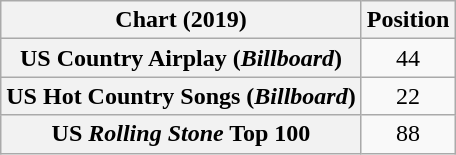<table class="wikitable sortable plainrowheaders" style="text-align:center">
<tr>
<th scope="col">Chart (2019)</th>
<th scope="col">Position</th>
</tr>
<tr>
<th scope="row">US Country Airplay (<em>Billboard</em>)</th>
<td>44</td>
</tr>
<tr>
<th scope="row">US Hot Country Songs (<em>Billboard</em>)</th>
<td>22</td>
</tr>
<tr>
<th scope="row">US <em>Rolling Stone</em> Top 100</th>
<td>88</td>
</tr>
</table>
